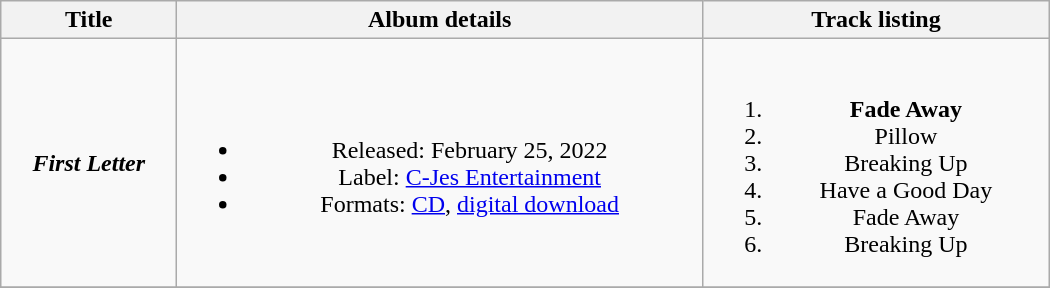<table class="wikitable plainrowheaders" style="text-align:center; width:700px;">
<tr>
<th>Title</th>
<th>Album details</th>
<th>Track listing</th>
</tr>
<tr>
<td><strong><em>First Letter </em></strong></td>
<td><br><ul><li>Released: February 25, 2022</li><li>Label: <a href='#'>C-Jes Entertainment</a></li><li>Formats: <a href='#'>CD</a>, <a href='#'>digital download</a></li></ul></td>
<td><br><ol><li><strong>Fade Away</strong> </li><li>Pillow</li><li>Breaking Up </li><li>Have a Good Day</li><li>Fade Away </li><li>Breaking Up </li></ol></td>
</tr>
<tr>
</tr>
</table>
